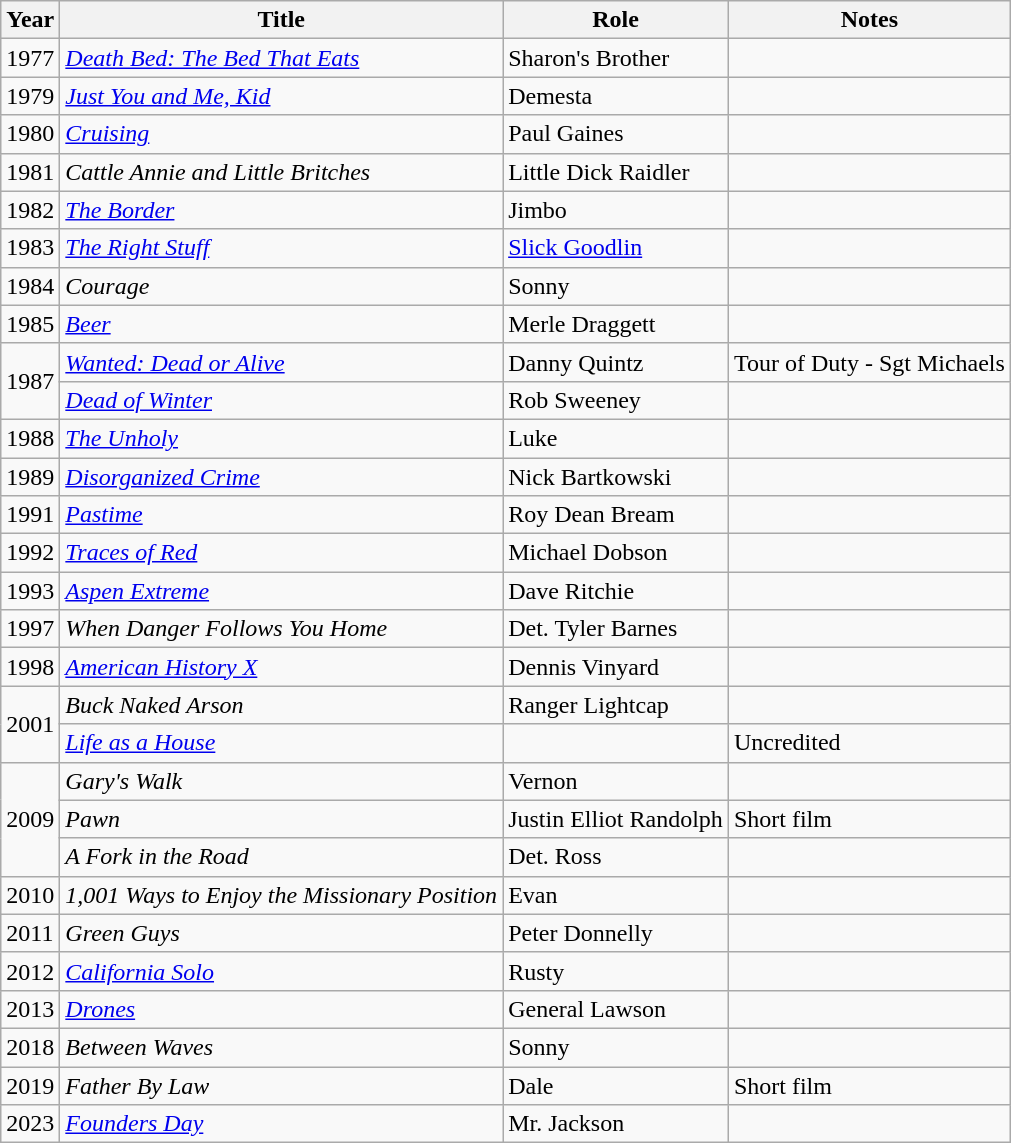<table class="wikitable sortable plainrowheaders">
<tr>
<th scope="col">Year</th>
<th scope="col">Title</th>
<th scope="col">Role</th>
<th scope="col" class="unsortable">Notes</th>
</tr>
<tr>
<td>1977</td>
<td><em><a href='#'>Death Bed: The Bed That Eats</a></em></td>
<td>Sharon's Brother</td>
<td></td>
</tr>
<tr>
<td>1979</td>
<td><em><a href='#'>Just You and Me, Kid</a></em></td>
<td>Demesta</td>
<td></td>
</tr>
<tr>
<td>1980</td>
<td><em><a href='#'>Cruising</a></em></td>
<td>Paul Gaines</td>
<td></td>
</tr>
<tr>
<td>1981</td>
<td><em>Cattle Annie and Little Britches</em></td>
<td>Little Dick Raidler</td>
<td></td>
</tr>
<tr>
<td>1982</td>
<td><em><a href='#'>The Border</a></em></td>
<td>Jimbo</td>
<td></td>
</tr>
<tr>
<td>1983</td>
<td><em><a href='#'>The Right Stuff</a></em></td>
<td><a href='#'>Slick Goodlin</a></td>
<td></td>
</tr>
<tr>
<td>1984</td>
<td><em>Courage</em></td>
<td>Sonny</td>
<td></td>
</tr>
<tr>
<td>1985</td>
<td><em><a href='#'>Beer</a></em></td>
<td>Merle Draggett</td>
<td></td>
</tr>
<tr>
<td rowspan="2">1987</td>
<td><em><a href='#'>Wanted: Dead or Alive</a></em></td>
<td>Danny Quintz</td>
<td>Tour of Duty - Sgt Michaels</td>
</tr>
<tr>
<td><em><a href='#'>Dead of Winter</a></em></td>
<td>Rob Sweeney</td>
<td></td>
</tr>
<tr>
<td>1988</td>
<td><em><a href='#'>The Unholy</a></em></td>
<td>Luke</td>
<td></td>
</tr>
<tr>
<td>1989</td>
<td><em><a href='#'>Disorganized Crime</a></em></td>
<td>Nick Bartkowski</td>
<td></td>
</tr>
<tr>
<td>1991</td>
<td><em><a href='#'>Pastime</a></em></td>
<td>Roy Dean Bream</td>
<td></td>
</tr>
<tr>
<td>1992</td>
<td><em><a href='#'>Traces of Red</a></em></td>
<td>Michael Dobson</td>
<td></td>
</tr>
<tr>
<td>1993</td>
<td><em><a href='#'>Aspen Extreme</a></em></td>
<td>Dave Ritchie</td>
<td></td>
</tr>
<tr>
<td>1997</td>
<td><em>When Danger Follows You Home</em></td>
<td>Det. Tyler Barnes</td>
<td></td>
</tr>
<tr>
<td>1998</td>
<td><em><a href='#'>American History X</a></em></td>
<td>Dennis Vinyard</td>
<td></td>
</tr>
<tr>
<td rowspan="2">2001</td>
<td><em>Buck Naked Arson</em></td>
<td>Ranger Lightcap</td>
<td></td>
</tr>
<tr>
<td><em><a href='#'>Life as a House</a></em></td>
<td></td>
<td>Uncredited</td>
</tr>
<tr>
<td rowspan="3">2009</td>
<td><em>Gary's Walk</em></td>
<td>Vernon</td>
<td></td>
</tr>
<tr>
<td><em>Pawn</em></td>
<td>Justin Elliot Randolph</td>
<td>Short film</td>
</tr>
<tr>
<td><em>A Fork in the Road</em></td>
<td>Det. Ross</td>
<td></td>
</tr>
<tr>
<td>2010</td>
<td><em>1,001 Ways to Enjoy the Missionary Position</em></td>
<td>Evan</td>
<td></td>
</tr>
<tr>
<td>2011</td>
<td><em>Green Guys</em></td>
<td>Peter Donnelly</td>
<td></td>
</tr>
<tr>
<td>2012</td>
<td><em><a href='#'>California Solo</a></em></td>
<td>Rusty</td>
<td></td>
</tr>
<tr>
<td>2013</td>
<td><em><a href='#'>Drones</a></em></td>
<td>General Lawson</td>
<td></td>
</tr>
<tr>
<td>2018</td>
<td><em>Between Waves</em></td>
<td>Sonny</td>
<td></td>
</tr>
<tr>
<td>2019</td>
<td><em>Father By Law</em></td>
<td>Dale</td>
<td>Short film</td>
</tr>
<tr>
<td>2023</td>
<td><em><a href='#'>Founders Day</a></em></td>
<td>Mr. Jackson</td>
<td></td>
</tr>
</table>
